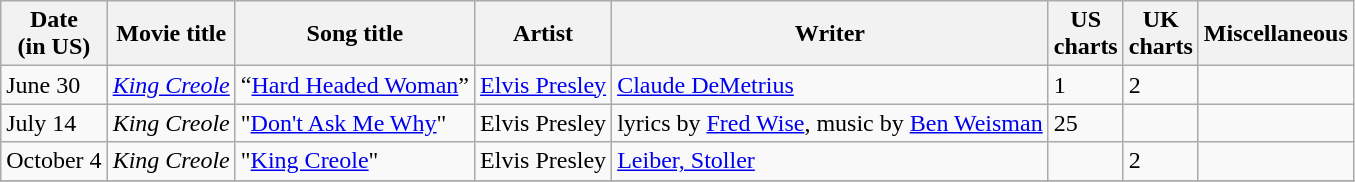<table class="wikitable sortable">
<tr>
<th>Date<br>(in US)</th>
<th>Movie title</th>
<th>Song title</th>
<th>Artist</th>
<th>Writer</th>
<th>US <br>charts</th>
<th>UK<br>charts</th>
<th>Miscellaneous</th>
</tr>
<tr>
<td>June 30</td>
<td><em><a href='#'>King Creole</a></em></td>
<td>“<a href='#'>Hard Headed Woman</a>”</td>
<td><a href='#'>Elvis Presley</a></td>
<td><a href='#'>Claude DeMetrius</a></td>
<td>1</td>
<td>2</td>
<td></td>
</tr>
<tr>
<td>July 14</td>
<td><em>King Creole</em></td>
<td>"<a href='#'>Don't Ask Me Why</a>"</td>
<td>Elvis Presley</td>
<td>lyrics by <a href='#'>Fred Wise</a>, music by <a href='#'>Ben Weisman</a></td>
<td>25</td>
<td></td>
<td></td>
</tr>
<tr>
<td>October 4</td>
<td><em>King Creole</em></td>
<td>"<a href='#'>King Creole</a>"</td>
<td>Elvis Presley</td>
<td><a href='#'>Leiber, Stoller</a></td>
<td></td>
<td>2</td>
<td></td>
</tr>
<tr>
</tr>
</table>
